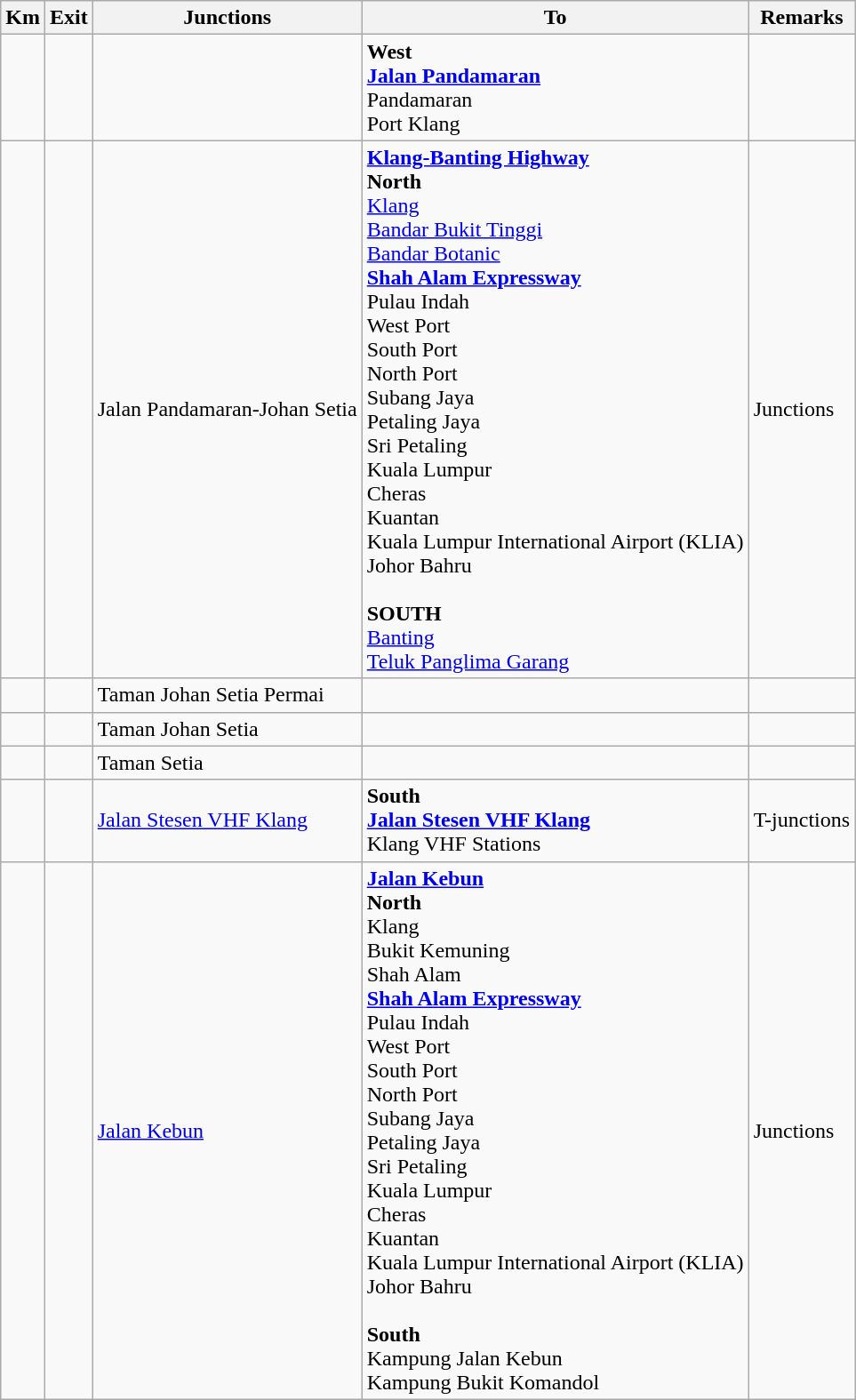<table class="wikitable">
<tr>
<th>Km</th>
<th>Exit</th>
<th>Junctions</th>
<th>To</th>
<th>Remarks</th>
</tr>
<tr>
<td></td>
<td></td>
<td></td>
<td><strong>West</strong><br> <strong><a href='#'>Jalan Pandamaran</a></strong><br>Pandamaran<br>Port Klang</td>
<td></td>
</tr>
<tr>
<td></td>
<td></td>
<td>Jalan Pandamaran-Johan Setia</td>
<td> <strong><a href='#'>Klang-Banting Highway</a></strong><br><strong>North</strong><br> <a href='#'>Klang</a><br> <a href='#'>Bandar Bukit Tinggi</a><br> <a href='#'>Bandar Botanic</a><br> <strong><a href='#'>Shah Alam Expressway</a></strong><br>Pulau Indah<br>West Port<br>South Port<br>North Port<br>Subang Jaya<br>Petaling Jaya<br>Sri Petaling<br>Kuala Lumpur<br>Cheras<br>Kuantan<br>Kuala Lumpur International Airport (KLIA)<br> Johor Bahru<br><br><strong>SOUTH</strong><br> <a href='#'>Banting</a><br> <a href='#'>Teluk Panglima Garang</a></td>
<td>Junctions</td>
</tr>
<tr>
<td></td>
<td></td>
<td>Taman Johan Setia Permai</td>
<td></td>
<td></td>
</tr>
<tr>
<td></td>
<td></td>
<td>Taman Johan Setia</td>
<td></td>
<td></td>
</tr>
<tr>
<td></td>
<td></td>
<td>Taman Setia</td>
<td></td>
<td></td>
</tr>
<tr>
<td></td>
<td></td>
<td><a href='#'>Jalan Stesen VHF Klang</a></td>
<td><strong>South</strong><br> <strong><a href='#'>Jalan Stesen VHF Klang</a></strong><br>Klang VHF Stations</td>
<td>T-junctions</td>
</tr>
<tr>
<td></td>
<td></td>
<td><a href='#'>Jalan Kebun</a></td>
<td> <strong><a href='#'>Jalan Kebun</a></strong><br><strong>North</strong><br>Klang<br>Bukit Kemuning<br>Shah Alam<br><strong><a href='#'>Shah Alam Expressway</a></strong><br>Pulau Indah<br>West Port<br>South Port<br>North Port<br>Subang Jaya<br>Petaling Jaya<br>Sri Petaling<br>Kuala Lumpur<br>Cheras<br>Kuantan<br>Kuala Lumpur International Airport (KLIA)<br> Johor Bahru<br><br><strong>South</strong><br>Kampung Jalan Kebun<br>Kampung Bukit Komandol</td>
<td>Junctions</td>
</tr>
</table>
